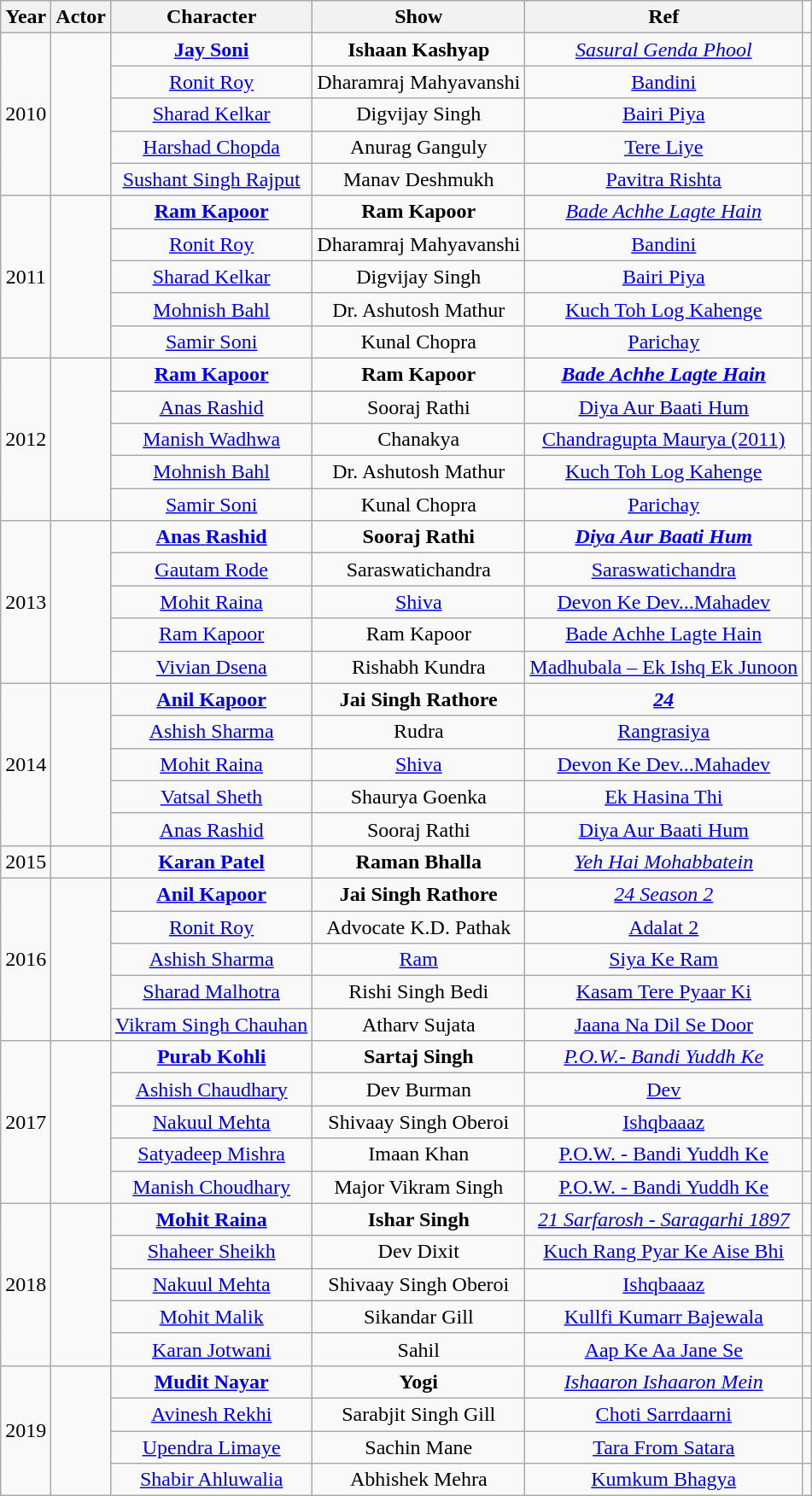<table class="wikitable sortable" style="text-align:center;">
<tr>
<th>Year</th>
<th>Actor</th>
<th>Character</th>
<th>Show</th>
<th>Ref</th>
</tr>
<tr>
<td rowspan="5">2010</td>
<td rowspan=5 style="text-align:center"></td>
<td><strong><a href='#'>Jay Soni</a></strong></td>
<td><strong>Ishaan Kashyap</strong></td>
<td><em><a href='#'>Sasural Genda Phool</a></em></td>
<td></td>
</tr>
<tr>
<td><a href='#'>Ronit Roy</a></td>
<td>Dharamraj Mahyavanshi</td>
<td><a href='#'>Bandini</a></td>
<td></td>
</tr>
<tr>
<td><a href='#'>Sharad Kelkar</a></td>
<td>Digvijay Singh</td>
<td><a href='#'>Bairi Piya</a></td>
<td></td>
</tr>
<tr>
<td><a href='#'>Harshad Chopda</a></td>
<td>Anurag Ganguly</td>
<td><a href='#'>Tere Liye</a></td>
<td></td>
</tr>
<tr>
<td><a href='#'>Sushant Singh Rajput</a></td>
<td>Manav Deshmukh</td>
<td><a href='#'>Pavitra Rishta</a></td>
<td></td>
</tr>
<tr>
<td rowspan="5">2011</td>
<td rowspan=5 style="text-align:center"></td>
<td><strong><a href='#'>Ram Kapoor</a></strong></td>
<td><strong>Ram Kapoor</strong></td>
<td><em><a href='#'>Bade Achhe Lagte Hain</a></em></td>
<td></td>
</tr>
<tr>
<td><a href='#'>Ronit Roy</a></td>
<td>Dharamraj Mahyavanshi</td>
<td><a href='#'>Bandini</a></td>
<td></td>
</tr>
<tr>
<td><a href='#'>Sharad Kelkar</a></td>
<td>Digvijay Singh</td>
<td><a href='#'>Bairi Piya</a></td>
<td></td>
</tr>
<tr>
<td><a href='#'>Mohnish Bahl</a></td>
<td>Dr. Ashutosh Mathur</td>
<td><a href='#'>Kuch Toh Log Kahenge</a></td>
<td></td>
</tr>
<tr>
<td><a href='#'>Samir Soni</a></td>
<td>Kunal Chopra</td>
<td><a href='#'>Parichay</a></td>
<td></td>
</tr>
<tr>
<td rowspan="5">2012</td>
<td rowspan=5 style="text-align:center"></td>
<td><a href='#'><strong>Ram</strong> <strong>Kapoor</strong></a></td>
<td><strong>Ram Kapoor</strong></td>
<td><em><a href='#'><strong>Bade</strong> <strong>Achhe Lagte</strong> <strong>Hain</strong></a></em></td>
<td></td>
</tr>
<tr>
<td><a href='#'>Anas Rashid</a></td>
<td>Sooraj Rathi</td>
<td><a href='#'>Diya Aur Baati Hum</a></td>
<td></td>
</tr>
<tr>
<td><a href='#'>Manish Wadhwa</a></td>
<td>Chanakya</td>
<td><a href='#'>Chandragupta Maurya (2011)</a></td>
<td></td>
</tr>
<tr>
<td><a href='#'>Mohnish Bahl</a></td>
<td>Dr. Ashutosh Mathur</td>
<td><a href='#'>Kuch Toh Log Kahenge</a></td>
<td></td>
</tr>
<tr>
<td><a href='#'>Samir Soni</a></td>
<td>Kunal Chopra</td>
<td><a href='#'>Parichay</a></td>
<td></td>
</tr>
<tr>
<td rowspan="5">2013</td>
<td rowspan=5 style="text-align:center"></td>
<td><a href='#'><strong>Anas</strong> <strong>Rashid</strong></a></td>
<td><strong>Sooraj Rathi</strong></td>
<td><em><a href='#'><strong>Diya</strong> <strong>Aur Baati Hum</strong></a></em></td>
<td></td>
</tr>
<tr>
<td><a href='#'>Gautam Rode</a></td>
<td>Saraswatichandra</td>
<td><a href='#'>Saraswatichandra</a></td>
<td></td>
</tr>
<tr>
<td><a href='#'>Mohit Raina</a></td>
<td><a href='#'>Shiva</a></td>
<td><a href='#'>Devon Ke Dev...Mahadev</a></td>
<td></td>
</tr>
<tr>
<td><a href='#'>Ram Kapoor</a></td>
<td>Ram Kapoor</td>
<td><a href='#'>Bade Achhe Lagte Hain</a></td>
<td></td>
</tr>
<tr>
<td><a href='#'>Vivian Dsena</a></td>
<td>Rishabh Kundra</td>
<td><a href='#'>Madhubala – Ek Ishq Ek Junoon</a></td>
<td></td>
</tr>
<tr>
<td rowspan="5">2014</td>
<td rowspan=5 style="text-align:center"></td>
<td><strong><a href='#'>Anil Kapoor</a></strong></td>
<td><strong>Jai Singh Rathore</strong></td>
<td><em><a href='#'><strong>24</strong></a></em></td>
<td></td>
</tr>
<tr>
<td><a href='#'>Ashish Sharma</a></td>
<td>Rudra</td>
<td><a href='#'>Rangrasiya</a></td>
<td></td>
</tr>
<tr>
<td><a href='#'>Mohit Raina</a></td>
<td><a href='#'>Shiva</a></td>
<td><a href='#'>Devon Ke Dev...Mahadev</a></td>
<td></td>
</tr>
<tr>
<td><a href='#'>Vatsal Sheth</a></td>
<td>Shaurya Goenka</td>
<td><a href='#'>Ek Hasina Thi</a></td>
<td></td>
</tr>
<tr>
<td><a href='#'>Anas Rashid</a></td>
<td>Sooraj Rathi</td>
<td><a href='#'>Diya Aur Baati Hum</a></td>
<td></td>
</tr>
<tr>
<td>2015</td>
<td style="text-align:center"></td>
<td><strong><a href='#'>Karan Patel</a></strong></td>
<td><strong>Raman Bhalla</strong></td>
<td><em><a href='#'>Yeh Hai Mohabbatein</a></em></td>
<td></td>
</tr>
<tr>
<td rowspan="5">2016</td>
<td rowspan=5 style="text-align:center"></td>
<td><strong><a href='#'>Anil Kapoor</a></strong></td>
<td><strong>Jai Singh Rathore</strong></td>
<td><em><a href='#'>24 Season 2</a></em></td>
<td></td>
</tr>
<tr>
<td><a href='#'>Ronit Roy</a></td>
<td>Advocate K.D. Pathak</td>
<td><a href='#'>Adalat 2</a></td>
<td></td>
</tr>
<tr>
<td><a href='#'>Ashish Sharma</a></td>
<td><a href='#'>Ram</a></td>
<td><a href='#'>Siya Ke Ram</a></td>
<td></td>
</tr>
<tr>
<td><a href='#'>Sharad Malhotra</a></td>
<td>Rishi Singh Bedi</td>
<td><a href='#'>Kasam Tere Pyaar Ki</a></td>
<td></td>
</tr>
<tr>
<td><a href='#'>Vikram Singh Chauhan</a></td>
<td>Atharv Sujata</td>
<td><a href='#'>Jaana Na Dil Se Door</a></td>
<td></td>
</tr>
<tr>
<td rowspan="5">2017</td>
<td rowspan=5 style="text-align:center"></td>
<td><strong><a href='#'>Purab Kohli</a></strong></td>
<td><strong>Sartaj Singh</strong></td>
<td><em><a href='#'>P.O.W.- Bandi Yuddh Ke</a></em></td>
<td></td>
</tr>
<tr>
<td><a href='#'>Ashish Chaudhary</a></td>
<td>Dev Burman</td>
<td><a href='#'>Dev</a></td>
<td></td>
</tr>
<tr>
<td><a href='#'>Nakuul Mehta</a></td>
<td>Shivaay Singh Oberoi</td>
<td><a href='#'>Ishqbaaaz</a></td>
<td></td>
</tr>
<tr>
<td><a href='#'>Satyadeep Mishra</a></td>
<td>Imaan Khan</td>
<td><a href='#'>P.O.W. - Bandi Yuddh Ke</a></td>
<td></td>
</tr>
<tr>
<td><a href='#'>Manish Choudhary</a></td>
<td>Major Vikram Singh</td>
<td><a href='#'>P.O.W. - Bandi Yuddh Ke</a></td>
<td></td>
</tr>
<tr>
<td rowspan="5">2018</td>
<td rowspan=5 style="text-align:center"></td>
<td><strong><a href='#'>Mohit Raina</a></strong></td>
<td><strong>Ishar Singh</strong></td>
<td><em><a href='#'>21 Sarfarosh - Saragarhi 1897</a></em></td>
<td></td>
</tr>
<tr>
<td><a href='#'>Shaheer Sheikh</a></td>
<td>Dev Dixit</td>
<td><a href='#'>Kuch Rang Pyar Ke Aise Bhi</a></td>
<td></td>
</tr>
<tr>
<td><a href='#'>Nakuul Mehta</a></td>
<td>Shivaay Singh Oberoi</td>
<td><a href='#'>Ishqbaaaz</a></td>
<td></td>
</tr>
<tr>
<td><a href='#'>Mohit Malik</a></td>
<td>Sikandar Gill</td>
<td><a href='#'>Kullfi Kumarr Bajewala</a></td>
<td></td>
</tr>
<tr>
<td><a href='#'>Karan Jotwani</a></td>
<td>Sahil</td>
<td><a href='#'>Aap Ke Aa Jane Se</a></td>
<td></td>
</tr>
<tr>
<td rowspan="4">2019</td>
<td rowspan=4 style="text-align:center"></td>
<td><strong><a href='#'>Mudit Nayar</a></strong></td>
<td><strong>Yogi</strong></td>
<td><em><a href='#'>Ishaaron Ishaaron Mein</a></em></td>
<td></td>
</tr>
<tr>
<td><a href='#'>Avinesh Rekhi</a></td>
<td>Sarabjit Singh Gill</td>
<td><a href='#'>Choti Sarrdaarni</a></td>
<td></td>
</tr>
<tr>
<td><a href='#'>Upendra Limaye</a></td>
<td>Sachin Mane</td>
<td><a href='#'>Tara From Satara</a></td>
<td></td>
</tr>
<tr>
<td><a href='#'>Shabir Ahluwalia</a></td>
<td>Abhishek Mehra</td>
<td><a href='#'>Kumkum Bhagya</a></td>
<td></td>
</tr>
</table>
